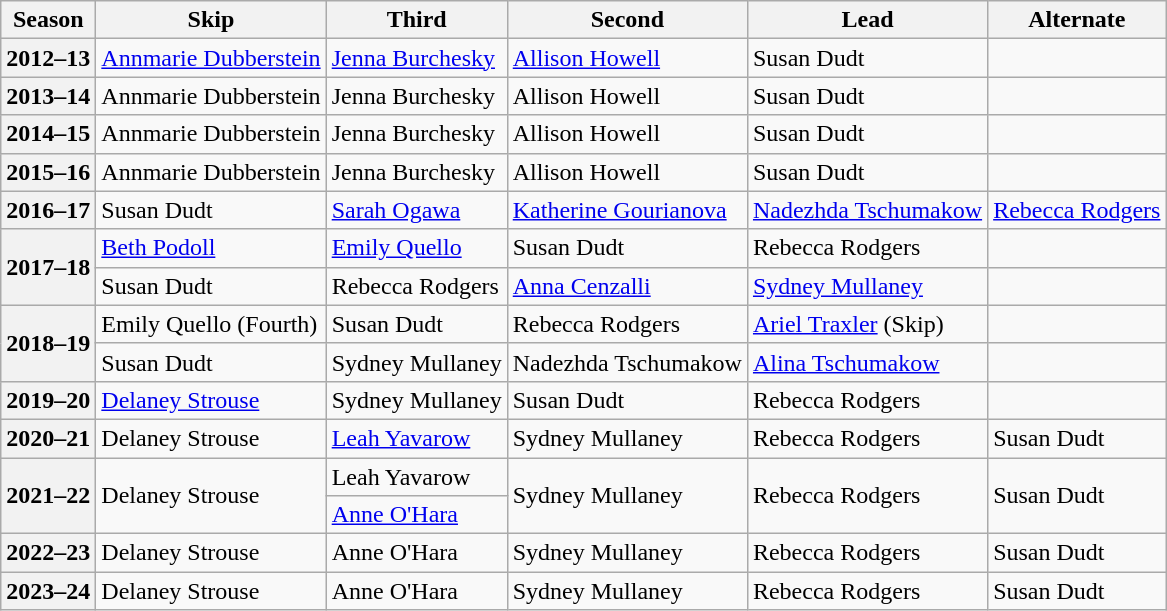<table class="wikitable">
<tr>
<th scope="col">Season</th>
<th scope="col">Skip</th>
<th scope="col">Third</th>
<th scope="col">Second</th>
<th scope="col">Lead</th>
<th scope="col">Alternate</th>
</tr>
<tr>
<th scope="row">2012–13</th>
<td><a href='#'>Annmarie Dubberstein</a></td>
<td><a href='#'>Jenna Burchesky</a></td>
<td><a href='#'>Allison Howell</a></td>
<td>Susan Dudt</td>
<td></td>
</tr>
<tr>
<th scope="row">2013–14</th>
<td>Annmarie Dubberstein</td>
<td>Jenna Burchesky</td>
<td>Allison Howell</td>
<td>Susan Dudt</td>
<td></td>
</tr>
<tr>
<th scope="row">2014–15</th>
<td>Annmarie Dubberstein</td>
<td>Jenna Burchesky</td>
<td>Allison Howell</td>
<td>Susan Dudt</td>
<td></td>
</tr>
<tr>
<th scope="row">2015–16</th>
<td>Annmarie Dubberstein</td>
<td>Jenna Burchesky</td>
<td>Allison Howell</td>
<td>Susan Dudt</td>
<td></td>
</tr>
<tr>
<th scope="row">2016–17</th>
<td>Susan Dudt</td>
<td><a href='#'>Sarah Ogawa</a></td>
<td><a href='#'>Katherine Gourianova</a></td>
<td><a href='#'>Nadezhda Tschumakow</a></td>
<td><a href='#'>Rebecca Rodgers</a></td>
</tr>
<tr>
<th scope="row" rowspan=2>2017–18</th>
<td><a href='#'>Beth Podoll</a></td>
<td><a href='#'>Emily Quello</a></td>
<td>Susan Dudt</td>
<td>Rebecca Rodgers</td>
<td></td>
</tr>
<tr>
<td>Susan Dudt</td>
<td>Rebecca Rodgers</td>
<td><a href='#'>Anna Cenzalli</a></td>
<td><a href='#'>Sydney Mullaney</a></td>
<td></td>
</tr>
<tr>
<th scope="row" rowspan=2>2018–19</th>
<td>Emily Quello (Fourth)</td>
<td>Susan Dudt</td>
<td>Rebecca Rodgers</td>
<td><a href='#'>Ariel Traxler</a> (Skip)</td>
<td></td>
</tr>
<tr>
<td>Susan Dudt</td>
<td>Sydney Mullaney</td>
<td>Nadezhda Tschumakow</td>
<td><a href='#'>Alina Tschumakow</a></td>
<td></td>
</tr>
<tr>
<th scope="row">2019–20</th>
<td><a href='#'>Delaney Strouse</a></td>
<td>Sydney Mullaney</td>
<td>Susan Dudt</td>
<td>Rebecca Rodgers</td>
<td></td>
</tr>
<tr>
<th scope="row">2020–21</th>
<td>Delaney Strouse</td>
<td><a href='#'>Leah Yavarow</a></td>
<td>Sydney Mullaney</td>
<td>Rebecca Rodgers</td>
<td>Susan Dudt</td>
</tr>
<tr>
<th scope="row" rowspan=2>2021–22</th>
<td rowspan=2>Delaney Strouse</td>
<td>Leah Yavarow</td>
<td rowspan=2>Sydney Mullaney</td>
<td rowspan=2>Rebecca Rodgers</td>
<td rowspan=2>Susan Dudt</td>
</tr>
<tr>
<td><a href='#'>Anne O'Hara</a></td>
</tr>
<tr>
<th scope="row">2022–23</th>
<td>Delaney Strouse</td>
<td>Anne O'Hara</td>
<td>Sydney Mullaney</td>
<td>Rebecca Rodgers</td>
<td>Susan Dudt</td>
</tr>
<tr>
<th scope="row">2023–24</th>
<td>Delaney Strouse</td>
<td>Anne O'Hara</td>
<td>Sydney Mullaney</td>
<td>Rebecca Rodgers</td>
<td>Susan Dudt</td>
</tr>
</table>
